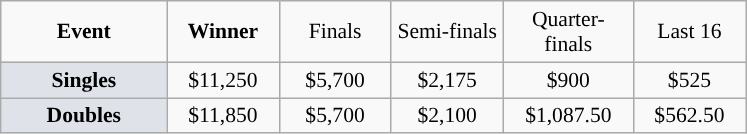<table class=wikitable style="font-size:90%;text-align:center">
<tr>
<td style="width:104px;"><strong>Event</strong></td>
<td style="width:68px;"><strong>Winner</strong></td>
<td style="width:68px;">Finals</td>
<td style="width:68px;">Semi-finals</td>
<td style="width:80px;">Quarter-finals</td>
<td style="width:68px;">Last 16</td>
</tr>
<tr>
<td style="background:#dfe2e9;"><strong>Singles</strong></td>
<td>$11,250</td>
<td>$5,700</td>
<td>$2,175</td>
<td>$900</td>
<td>$525</td>
</tr>
<tr>
<td style="background:#dfe2e9;"><strong>Doubles</strong></td>
<td>$11,850</td>
<td>$5,700</td>
<td>$2,100</td>
<td>$1,087.50</td>
<td>$562.50</td>
</tr>
</table>
